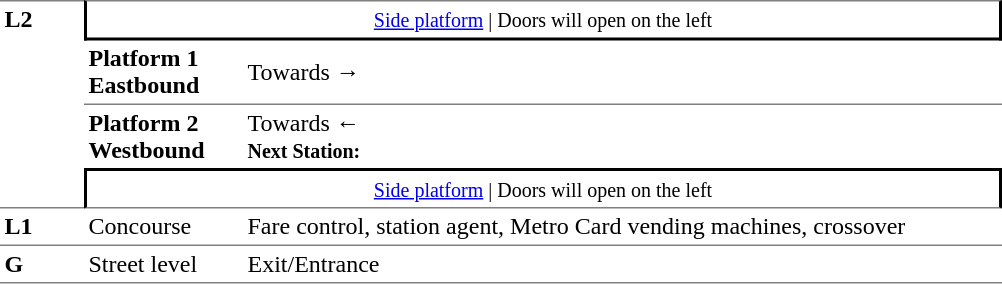<table table border=0 cellspacing=0 cellpadding=3>
<tr>
<td style="border-top:solid 1px grey;border-bottom:solid 1px grey;" width=50 rowspan=4 valign=top><strong>L2</strong></td>
<td style="border-top:solid 1px grey;border-right:solid 2px black;border-left:solid 2px black;border-bottom:solid 2px black;text-align:center;" colspan=2><small><a href='#'>Side platform</a> | Doors will open on the left </small></td>
</tr>
<tr>
<td style="border-bottom:solid 1px grey;" width=100><span><strong>Platform 1</strong><br><strong>Eastbound</strong></span></td>
<td style="border-bottom:solid 1px grey;" width=500>Towards → </td>
</tr>
<tr>
<td><span><strong>Platform 2</strong><br><strong>Westbound</strong></span></td>
<td><span></span>Towards ← <br><small><strong>Next Station:</strong> </small></td>
</tr>
<tr>
<td style="border-top:solid 2px black;border-right:solid 2px black;border-left:solid 2px black;border-bottom:solid 1px grey;text-align:center;" colspan=2><small><a href='#'>Side platform</a> | Doors will open on the left </small></td>
</tr>
<tr>
<td valign=top><strong>L1</strong></td>
<td valign=top>Concourse</td>
<td valign=top>Fare control, station agent, Metro Card vending machines, crossover</td>
</tr>
<tr>
<td style="border-bottom:solid 1px grey;border-top:solid 1px grey;" width=50 valign=top><strong>G</strong></td>
<td style="border-top:solid 1px grey;border-bottom:solid 1px grey;" width=100 valign=top>Street level</td>
<td style="border-top:solid 1px grey;border-bottom:solid 1px grey;" width=500 valign=top>Exit/Entrance</td>
</tr>
</table>
